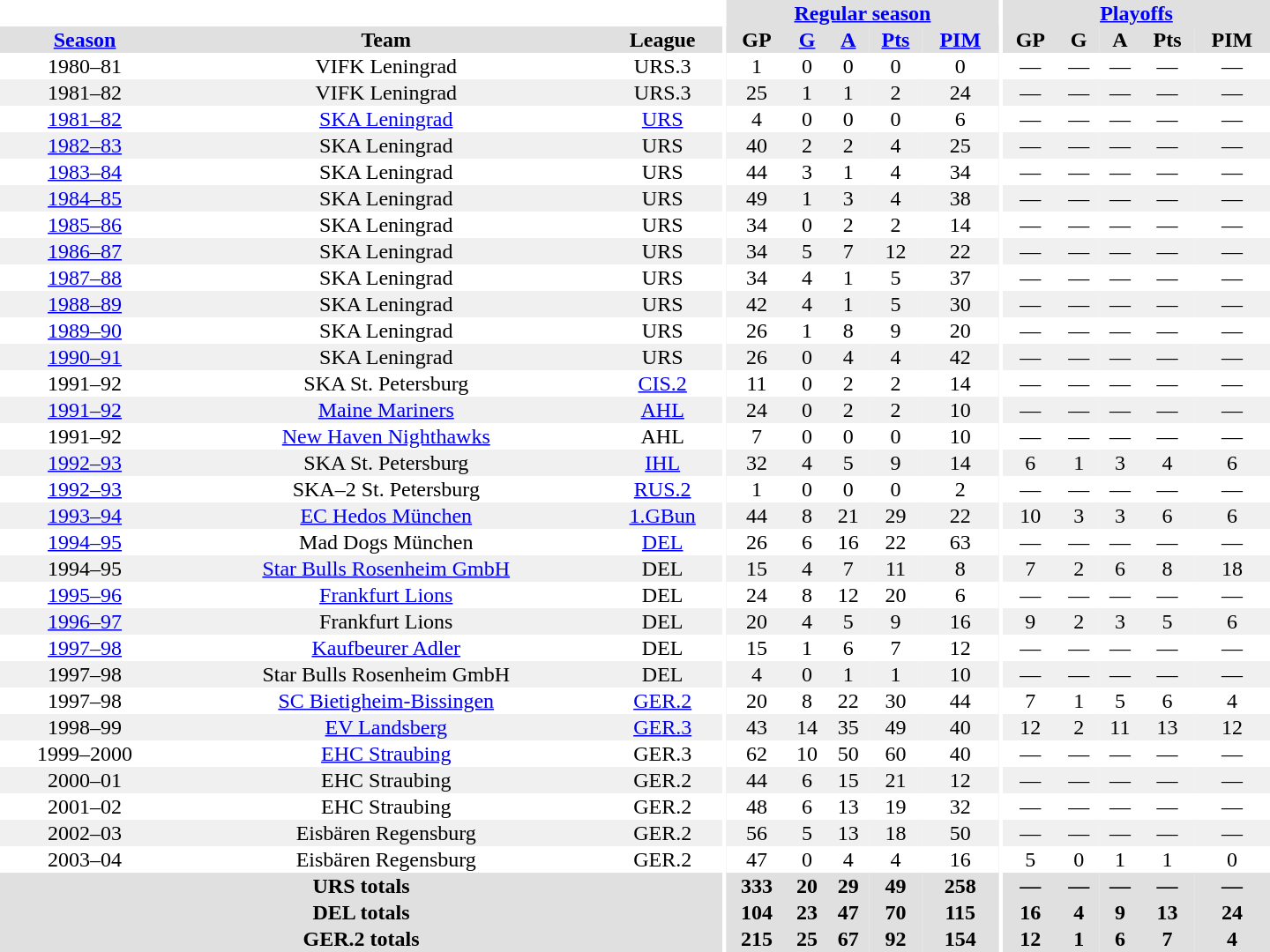<table border="0" cellpadding="1" cellspacing="0" style="text-align:center; width:60em">
<tr bgcolor="#e0e0e0">
<th colspan="3" bgcolor="#ffffff"></th>
<th rowspan="99" bgcolor="#ffffff"></th>
<th colspan="5"><a href='#'>Regular season</a></th>
<th rowspan="99" bgcolor="#ffffff"></th>
<th colspan="5"><a href='#'>Playoffs</a></th>
</tr>
<tr bgcolor="#e0e0e0">
<th><a href='#'>Season</a></th>
<th>Team</th>
<th>League</th>
<th>GP</th>
<th><a href='#'>G</a></th>
<th><a href='#'>A</a></th>
<th><a href='#'>Pts</a></th>
<th><a href='#'>PIM</a></th>
<th>GP</th>
<th>G</th>
<th>A</th>
<th>Pts</th>
<th>PIM</th>
</tr>
<tr>
<td>1980–81</td>
<td>VIFK Leningrad</td>
<td>URS.3</td>
<td>1</td>
<td>0</td>
<td>0</td>
<td>0</td>
<td>0</td>
<td>—</td>
<td>—</td>
<td>—</td>
<td>—</td>
<td>—</td>
</tr>
<tr bgcolor="#f0f0f0">
<td>1981–82</td>
<td>VIFK Leningrad</td>
<td>URS.3</td>
<td>25</td>
<td>1</td>
<td>1</td>
<td>2</td>
<td>24</td>
<td>—</td>
<td>—</td>
<td>—</td>
<td>—</td>
<td>—</td>
</tr>
<tr>
<td><a href='#'>1981–82</a></td>
<td><a href='#'>SKA Leningrad</a></td>
<td><a href='#'>URS</a></td>
<td>4</td>
<td>0</td>
<td>0</td>
<td>0</td>
<td>6</td>
<td>—</td>
<td>—</td>
<td>—</td>
<td>—</td>
<td>—</td>
</tr>
<tr bgcolor="#f0f0f0">
<td><a href='#'>1982–83</a></td>
<td>SKA Leningrad</td>
<td>URS</td>
<td>40</td>
<td>2</td>
<td>2</td>
<td>4</td>
<td>25</td>
<td>—</td>
<td>—</td>
<td>—</td>
<td>—</td>
<td>—</td>
</tr>
<tr>
<td><a href='#'>1983–84</a></td>
<td>SKA Leningrad</td>
<td>URS</td>
<td>44</td>
<td>3</td>
<td>1</td>
<td>4</td>
<td>34</td>
<td>—</td>
<td>—</td>
<td>—</td>
<td>—</td>
<td>—</td>
</tr>
<tr bgcolor="#f0f0f0">
<td><a href='#'>1984–85</a></td>
<td>SKA Leningrad</td>
<td>URS</td>
<td>49</td>
<td>1</td>
<td>3</td>
<td>4</td>
<td>38</td>
<td>—</td>
<td>—</td>
<td>—</td>
<td>—</td>
<td>—</td>
</tr>
<tr>
<td><a href='#'>1985–86</a></td>
<td>SKA Leningrad</td>
<td>URS</td>
<td>34</td>
<td>0</td>
<td>2</td>
<td>2</td>
<td>14</td>
<td>—</td>
<td>—</td>
<td>—</td>
<td>—</td>
<td>—</td>
</tr>
<tr bgcolor="#f0f0f0">
<td><a href='#'>1986–87</a></td>
<td>SKA Leningrad</td>
<td>URS</td>
<td>34</td>
<td>5</td>
<td>7</td>
<td>12</td>
<td>22</td>
<td>—</td>
<td>—</td>
<td>—</td>
<td>—</td>
<td>—</td>
</tr>
<tr>
<td><a href='#'>1987–88</a></td>
<td>SKA Leningrad</td>
<td>URS</td>
<td>34</td>
<td>4</td>
<td>1</td>
<td>5</td>
<td>37</td>
<td>—</td>
<td>—</td>
<td>—</td>
<td>—</td>
<td>—</td>
</tr>
<tr bgcolor="#f0f0f0">
<td><a href='#'>1988–89</a></td>
<td>SKA Leningrad</td>
<td>URS</td>
<td>42</td>
<td>4</td>
<td>1</td>
<td>5</td>
<td>30</td>
<td>—</td>
<td>—</td>
<td>—</td>
<td>—</td>
<td>—</td>
</tr>
<tr>
<td><a href='#'>1989–90</a></td>
<td>SKA Leningrad</td>
<td>URS</td>
<td>26</td>
<td>1</td>
<td>8</td>
<td>9</td>
<td>20</td>
<td>—</td>
<td>—</td>
<td>—</td>
<td>—</td>
<td>—</td>
</tr>
<tr bgcolor="#f0f0f0">
<td><a href='#'>1990–91</a></td>
<td>SKA Leningrad</td>
<td>URS</td>
<td>26</td>
<td>0</td>
<td>4</td>
<td>4</td>
<td>42</td>
<td>—</td>
<td>—</td>
<td>—</td>
<td>—</td>
<td>—</td>
</tr>
<tr>
<td>1991–92</td>
<td>SKA St. Petersburg</td>
<td><a href='#'>CIS.2</a></td>
<td>11</td>
<td>0</td>
<td>2</td>
<td>2</td>
<td>14</td>
<td>—</td>
<td>—</td>
<td>—</td>
<td>—</td>
<td>—</td>
</tr>
<tr bgcolor="#f0f0f0">
<td><a href='#'>1991–92</a></td>
<td><a href='#'>Maine Mariners</a></td>
<td><a href='#'>AHL</a></td>
<td>24</td>
<td>0</td>
<td>2</td>
<td>2</td>
<td>10</td>
<td>—</td>
<td>—</td>
<td>—</td>
<td>—</td>
<td>—</td>
</tr>
<tr>
<td>1991–92</td>
<td><a href='#'>New Haven Nighthawks</a></td>
<td>AHL</td>
<td>7</td>
<td>0</td>
<td>0</td>
<td>0</td>
<td>10</td>
<td>—</td>
<td>—</td>
<td>—</td>
<td>—</td>
<td>—</td>
</tr>
<tr bgcolor="#f0f0f0">
<td><a href='#'>1992–93</a></td>
<td>SKA St. Petersburg</td>
<td><a href='#'>IHL</a></td>
<td>32</td>
<td>4</td>
<td>5</td>
<td>9</td>
<td>14</td>
<td>6</td>
<td>1</td>
<td>3</td>
<td>4</td>
<td>6</td>
</tr>
<tr>
<td><a href='#'>1992–93</a></td>
<td>SKA–2 St. Petersburg</td>
<td><a href='#'>RUS.2</a></td>
<td>1</td>
<td>0</td>
<td>0</td>
<td>0</td>
<td>2</td>
<td>—</td>
<td>—</td>
<td>—</td>
<td>—</td>
<td>—</td>
</tr>
<tr bgcolor="#f0f0f0">
<td><a href='#'>1993–94</a></td>
<td><a href='#'>EC Hedos München</a></td>
<td><a href='#'>1.GBun</a></td>
<td>44</td>
<td>8</td>
<td>21</td>
<td>29</td>
<td>22</td>
<td>10</td>
<td>3</td>
<td>3</td>
<td>6</td>
<td>6</td>
</tr>
<tr>
<td><a href='#'>1994–95</a></td>
<td>Mad Dogs München</td>
<td><a href='#'>DEL</a></td>
<td>26</td>
<td>6</td>
<td>16</td>
<td>22</td>
<td>63</td>
<td>—</td>
<td>—</td>
<td>—</td>
<td>—</td>
<td>—</td>
</tr>
<tr bgcolor="#f0f0f0">
<td>1994–95</td>
<td><a href='#'>Star Bulls Rosenheim GmbH</a></td>
<td>DEL</td>
<td>15</td>
<td>4</td>
<td>7</td>
<td>11</td>
<td>8</td>
<td>7</td>
<td>2</td>
<td>6</td>
<td>8</td>
<td>18</td>
</tr>
<tr>
<td><a href='#'>1995–96</a></td>
<td><a href='#'>Frankfurt Lions</a></td>
<td>DEL</td>
<td>24</td>
<td>8</td>
<td>12</td>
<td>20</td>
<td>6</td>
<td>—</td>
<td>—</td>
<td>—</td>
<td>—</td>
<td>—</td>
</tr>
<tr bgcolor="#f0f0f0">
<td><a href='#'>1996–97</a></td>
<td>Frankfurt Lions</td>
<td>DEL</td>
<td>20</td>
<td>4</td>
<td>5</td>
<td>9</td>
<td>16</td>
<td>9</td>
<td>2</td>
<td>3</td>
<td>5</td>
<td>6</td>
</tr>
<tr>
<td><a href='#'>1997–98</a></td>
<td><a href='#'>Kaufbeurer Adler</a></td>
<td>DEL</td>
<td>15</td>
<td>1</td>
<td>6</td>
<td>7</td>
<td>12</td>
<td>—</td>
<td>—</td>
<td>—</td>
<td>—</td>
<td>—</td>
</tr>
<tr bgcolor="#f0f0f0">
<td>1997–98</td>
<td>Star Bulls Rosenheim GmbH</td>
<td>DEL</td>
<td>4</td>
<td>0</td>
<td>1</td>
<td>1</td>
<td>10</td>
<td>—</td>
<td>—</td>
<td>—</td>
<td>—</td>
<td>—</td>
</tr>
<tr>
<td>1997–98</td>
<td><a href='#'>SC Bietigheim-Bissingen</a></td>
<td><a href='#'>GER.2</a></td>
<td>20</td>
<td>8</td>
<td>22</td>
<td>30</td>
<td>44</td>
<td>7</td>
<td>1</td>
<td>5</td>
<td>6</td>
<td>4</td>
</tr>
<tr bgcolor="#f0f0f0">
<td>1998–99</td>
<td><a href='#'>EV Landsberg</a></td>
<td><a href='#'>GER.3</a></td>
<td>43</td>
<td>14</td>
<td>35</td>
<td>49</td>
<td>40</td>
<td>12</td>
<td>2</td>
<td>11</td>
<td>13</td>
<td>12</td>
</tr>
<tr>
<td>1999–2000</td>
<td><a href='#'>EHC Straubing</a></td>
<td>GER.3</td>
<td>62</td>
<td>10</td>
<td>50</td>
<td>60</td>
<td>40</td>
<td>—</td>
<td>—</td>
<td>—</td>
<td>—</td>
<td>—</td>
</tr>
<tr bgcolor="#f0f0f0">
<td>2000–01</td>
<td>EHC Straubing</td>
<td>GER.2</td>
<td>44</td>
<td>6</td>
<td>15</td>
<td>21</td>
<td>12</td>
<td>—</td>
<td>—</td>
<td>—</td>
<td>—</td>
<td>—</td>
</tr>
<tr>
<td>2001–02</td>
<td>EHC Straubing</td>
<td>GER.2</td>
<td>48</td>
<td>6</td>
<td>13</td>
<td>19</td>
<td>32</td>
<td>—</td>
<td>—</td>
<td>—</td>
<td>—</td>
<td>—</td>
</tr>
<tr bgcolor="#f0f0f0">
<td>2002–03</td>
<td>Eisbären Regensburg</td>
<td>GER.2</td>
<td>56</td>
<td>5</td>
<td>13</td>
<td>18</td>
<td>50</td>
<td>—</td>
<td>—</td>
<td>—</td>
<td>—</td>
<td>—</td>
</tr>
<tr>
<td>2003–04</td>
<td>Eisbären Regensburg</td>
<td>GER.2</td>
<td>47</td>
<td>0</td>
<td>4</td>
<td>4</td>
<td>16</td>
<td>5</td>
<td>0</td>
<td>1</td>
<td>1</td>
<td>0</td>
</tr>
<tr bgcolor="#e0e0e0">
<th colspan="3">URS totals</th>
<th>333</th>
<th>20</th>
<th>29</th>
<th>49</th>
<th>258</th>
<th>—</th>
<th>—</th>
<th>—</th>
<th>—</th>
<th>—</th>
</tr>
<tr bgcolor="#e0e0e0">
<th colspan="3">DEL totals</th>
<th>104</th>
<th>23</th>
<th>47</th>
<th>70</th>
<th>115</th>
<th>16</th>
<th>4</th>
<th>9</th>
<th>13</th>
<th>24</th>
</tr>
<tr bgcolor="#e0e0e0">
<th colspan="3">GER.2 totals</th>
<th>215</th>
<th>25</th>
<th>67</th>
<th>92</th>
<th>154</th>
<th>12</th>
<th>1</th>
<th>6</th>
<th>7</th>
<th>4</th>
</tr>
</table>
